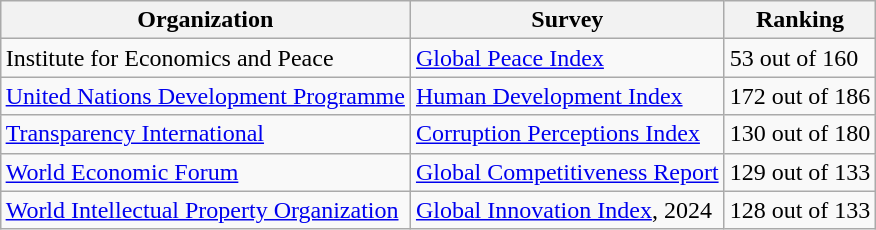<table class="wikitable" style="margin:1em auto;">
<tr>
<th>Organization</th>
<th>Survey</th>
<th>Ranking</th>
</tr>
<tr>
<td>Institute for Economics and Peace </td>
<td><a href='#'>Global Peace Index</a></td>
<td>53 out of 160</td>
</tr>
<tr>
<td><a href='#'>United Nations Development Programme</a></td>
<td><a href='#'>Human Development Index</a></td>
<td>172 out of 186</td>
</tr>
<tr>
<td><a href='#'>Transparency International</a></td>
<td><a href='#'>Corruption Perceptions Index</a></td>
<td>130 out of 180</td>
</tr>
<tr>
<td><a href='#'>World Economic Forum</a></td>
<td><a href='#'>Global Competitiveness Report</a></td>
<td>129 out of 133</td>
</tr>
<tr>
<td><a href='#'>World Intellectual Property Organization</a></td>
<td><a href='#'>Global Innovation Index</a>, 2024</td>
<td>128 out of 133</td>
</tr>
</table>
